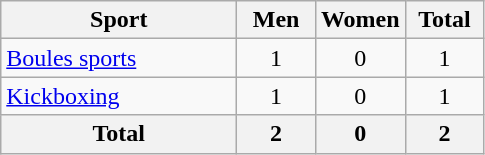<table class="wikitable sortable" style="text-align:center;">
<tr>
<th width=150>Sport</th>
<th width=45>Men</th>
<th width=45>Women</th>
<th width=45>Total</th>
</tr>
<tr>
<td align=left><a href='#'>Boules sports</a></td>
<td>1</td>
<td>0</td>
<td>1</td>
</tr>
<tr>
<td align=left><a href='#'>Kickboxing</a></td>
<td>1</td>
<td>0</td>
<td>1</td>
</tr>
<tr>
<th>Total</th>
<th>2</th>
<th>0</th>
<th>2</th>
</tr>
</table>
